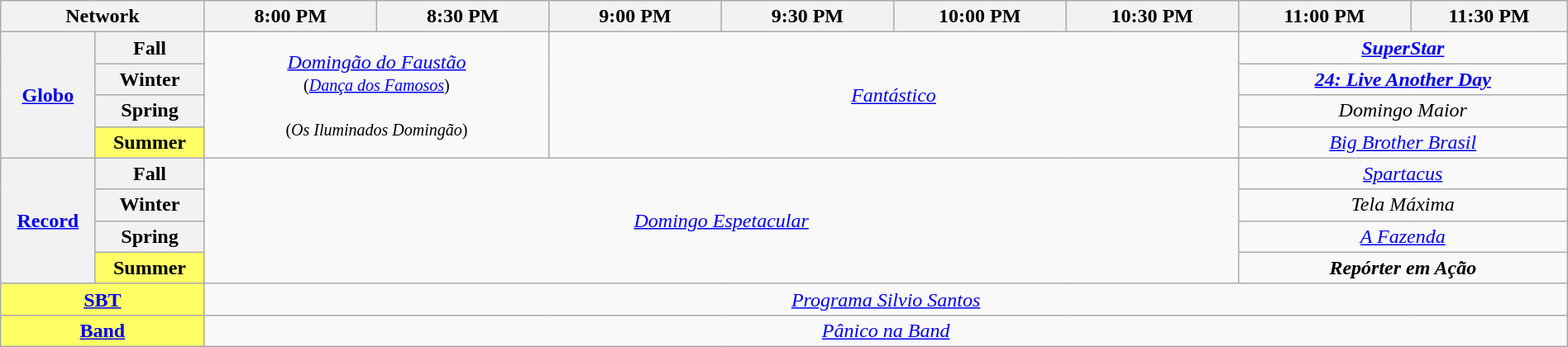<table class="wikitable" style="width:100%;margin-right:0;text-align:center">
<tr>
<th colspan="2" style="width:13%;">Network</th>
<th style="width:11%;">8:00 PM</th>
<th style="width:11%;">8:30 PM</th>
<th style="width:11%;">9:00 PM</th>
<th style="width:11%;">9:30 PM</th>
<th style="width:11%;">10:00 PM</th>
<th style="width:11%;">10:30 PM</th>
<th style="width:11%;">11:00 PM</th>
<th style="width:11%;">11:30 PM</th>
</tr>
<tr>
<th rowspan=4><a href='#'>Globo</a></th>
<th>Fall</th>
<td rowspan=4 colspan=2><em><a href='#'>Domingão do Faustão</a></em><br><small>(<em><a href='#'>Dança dos Famosos</a></em>)</small><br><br><small>(<em>Os Iluminados Domingão</em>)</small></td>
<td rowspan=4 colspan=4><em><a href='#'>Fantástico</a></em></td>
<td colspan=2><strong><em><a href='#'>SuperStar</a></em></strong></td>
</tr>
<tr>
<th>Winter</th>
<td colspan=2><strong><em><a href='#'>24: Live Another Day</a></em></strong></td>
</tr>
<tr>
<th>Spring</th>
<td colspan=2><em>Domingo Maior</em></td>
</tr>
<tr>
<td bgcolor="FFFF66"><strong>Summer</strong></td>
<td colspan=2><em><a href='#'>Big Brother Brasil</a></em></td>
</tr>
<tr>
<th rowspan=4><a href='#'>Record</a></th>
<th>Fall</th>
<td rowspan=4 colspan=6><em><a href='#'>Domingo Espetacular</a></em></td>
<td colspan=2><em><a href='#'>Spartacus</a></em></td>
</tr>
<tr>
<th>Winter</th>
<td colspan=2><em>Tela Máxima</em></td>
</tr>
<tr>
<th><strong>Spring</strong></th>
<td colspan=2><em><a href='#'>A Fazenda</a></em></td>
</tr>
<tr>
<td bgcolor="FFFF66"><strong>Summer</strong></td>
<td colspan=2><strong><em>Repórter em Ação</em></strong></td>
</tr>
<tr>
<td colspan=2 bgcolor="FFFF66"><strong><a href='#'>SBT</a></strong></td>
<td colspan=8><em><a href='#'>Programa Silvio Santos</a></em></td>
</tr>
<tr>
<td colspan=2 bgcolor="FFFF66"><strong><a href='#'>Band</a></strong></td>
<td colspan=8><em><a href='#'>Pânico na Band</a></em></td>
</tr>
</table>
